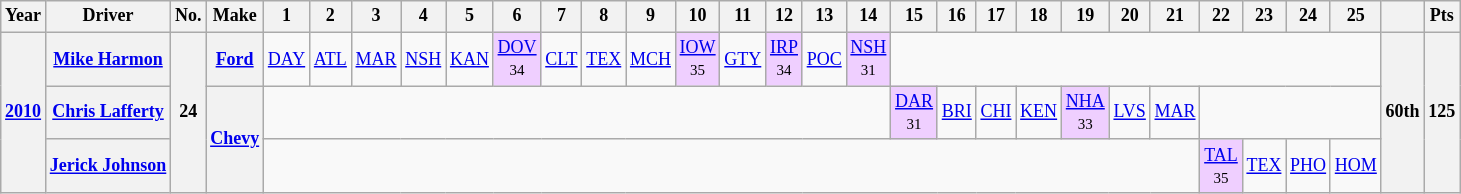<table class="wikitable" style="text-align:center; font-size:75%">
<tr>
<th>Year</th>
<th>Driver</th>
<th>No.</th>
<th>Make</th>
<th>1</th>
<th>2</th>
<th>3</th>
<th>4</th>
<th>5</th>
<th>6</th>
<th>7</th>
<th>8</th>
<th>9</th>
<th>10</th>
<th>11</th>
<th>12</th>
<th>13</th>
<th>14</th>
<th>15</th>
<th>16</th>
<th>17</th>
<th>18</th>
<th>19</th>
<th>20</th>
<th>21</th>
<th>22</th>
<th>23</th>
<th>24</th>
<th>25</th>
<th></th>
<th>Pts</th>
</tr>
<tr>
<th rowspan=3><a href='#'>2010</a></th>
<th><a href='#'>Mike Harmon</a></th>
<th rowspan=3>24</th>
<th><a href='#'>Ford</a></th>
<td><a href='#'>DAY</a></td>
<td><a href='#'>ATL</a></td>
<td><a href='#'>MAR</a></td>
<td><a href='#'>NSH</a></td>
<td><a href='#'>KAN</a></td>
<td style="background:#EFCFFF;"><a href='#'>DOV</a><br><small>34</small></td>
<td><a href='#'>CLT</a></td>
<td><a href='#'>TEX</a></td>
<td><a href='#'>MCH</a></td>
<td style="background:#EFCFFF;"><a href='#'>IOW</a><br><small>35</small></td>
<td><a href='#'>GTY</a></td>
<td style="background:#EFCFFF;"><a href='#'>IRP</a><br><small>34</small></td>
<td><a href='#'>POC</a></td>
<td style="background:#EFCFFF;"><a href='#'>NSH</a><br><small>31</small></td>
<td colspan=11></td>
<th rowspan=3>60th</th>
<th rowspan=3>125</th>
</tr>
<tr>
<th><a href='#'>Chris Lafferty</a></th>
<th rowspan=2><a href='#'>Chevy</a></th>
<td colspan=14></td>
<td style="background:#EFCFFF;"><a href='#'>DAR</a><br><small>31</small></td>
<td><a href='#'>BRI</a></td>
<td><a href='#'>CHI</a></td>
<td><a href='#'>KEN</a></td>
<td style="background:#EFCFFF;"><a href='#'>NHA</a><br><small>33</small></td>
<td><a href='#'>LVS</a></td>
<td><a href='#'>MAR</a></td>
<td colspan=4></td>
</tr>
<tr>
<th><a href='#'>Jerick Johnson</a></th>
<td colspan=21></td>
<td style="background:#EFCFFF;"><a href='#'>TAL</a><br><small>35</small></td>
<td><a href='#'>TEX</a></td>
<td><a href='#'>PHO</a></td>
<td><a href='#'>HOM</a></td>
</tr>
</table>
